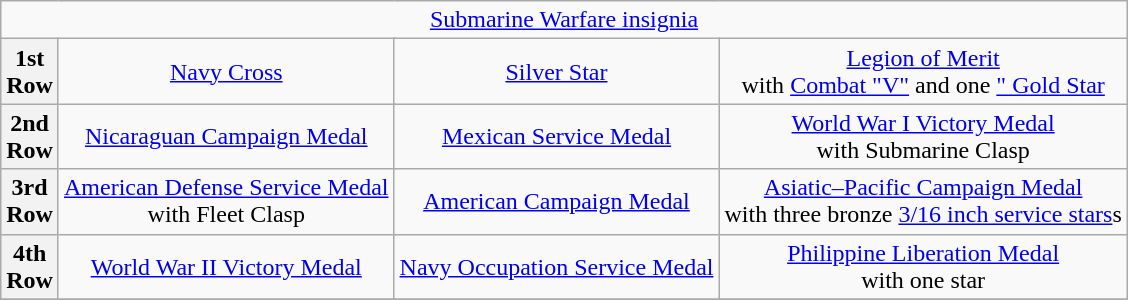<table class="wikitable" style="margin:1em auto; text-align:center;">
<tr>
<td colspan="14"><a href='#'>Submarine Warfare insignia</a></td>
</tr>
<tr>
<th>1st<br> Row</th>
<td colspan="4"><a href='#'>Navy Cross</a></td>
<td colspan="4"><a href='#'>Silver Star</a></td>
<td colspan="4"><a href='#'>Legion of Merit</a> <br>with <a href='#'>Combat "V"</a> and one <a href='#'>" Gold Star</a></td>
</tr>
<tr>
<th>2nd<br> Row</th>
<td colspan="4"><a href='#'>Nicaraguan Campaign Medal</a></td>
<td colspan="4"><a href='#'>Mexican Service Medal</a></td>
<td colspan="4"><a href='#'>World War I Victory Medal</a> <br>with Submarine Clasp</td>
</tr>
<tr>
<th>3rd<br> Row</th>
<td colspan="4"><a href='#'>American Defense Service Medal</a> <br>with Fleet Clasp</td>
<td colspan="4"><a href='#'>American Campaign Medal</a></td>
<td colspan="4"><a href='#'>Asiatic–Pacific Campaign Medal</a> <br>with three bronze <a href='#'>3/16 inch service stars</a>s</td>
</tr>
<tr>
<th>4th<br> Row</th>
<td colspan="4"><a href='#'>World War II Victory Medal</a></td>
<td colspan="4"><a href='#'>Navy Occupation Service Medal</a></td>
<td colspan="4"><a href='#'>Philippine Liberation Medal</a> <br>with one star</td>
</tr>
<tr>
</tr>
</table>
